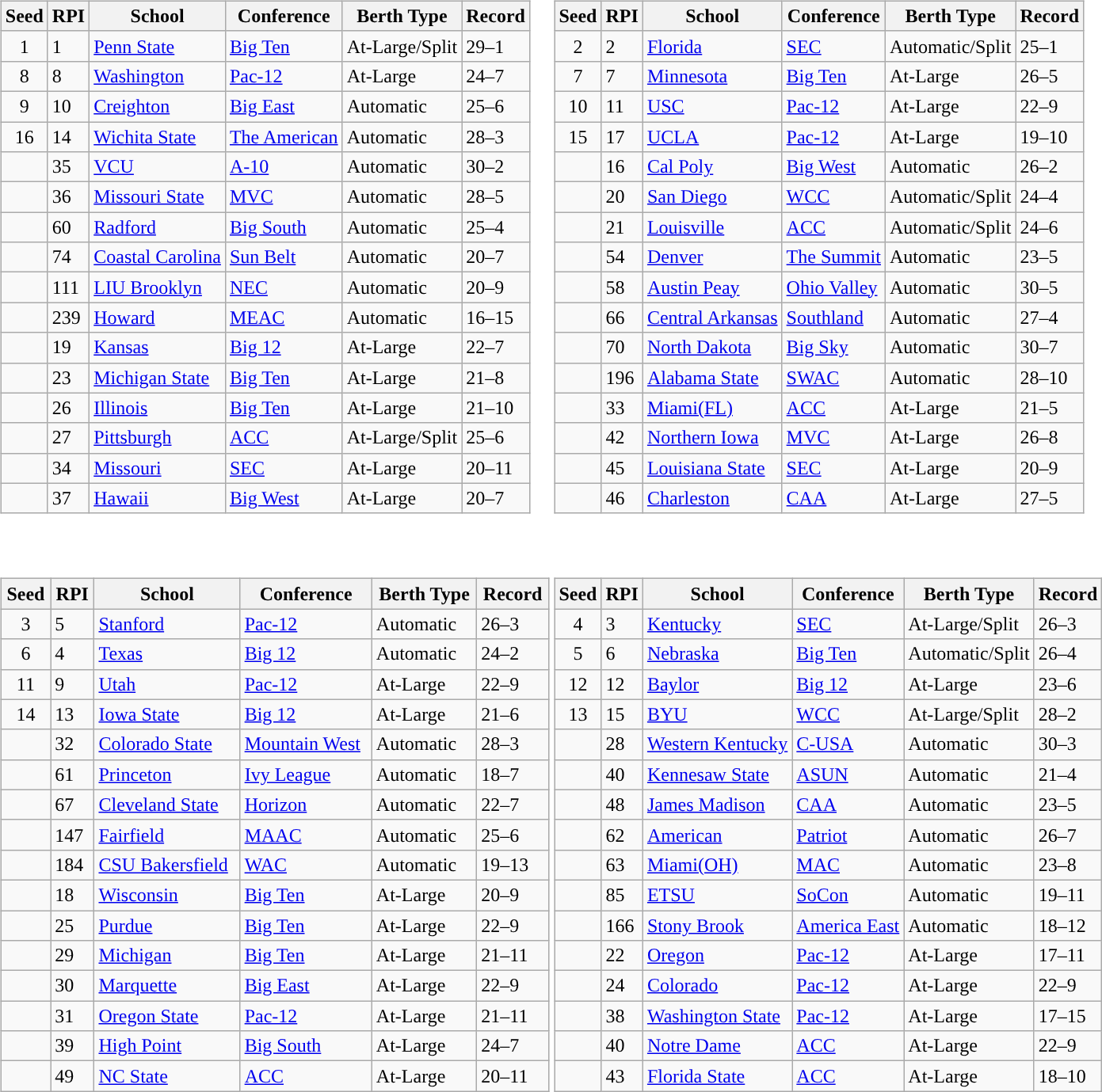<table>
<tr>
<td><br><table class="wikitable sortable">
<tr>
<th>Seed</th>
<th>RPI</th>
<th>School</th>
<th>Conference</th>
<th>Berth Type</th>
<th>Record</th>
</tr>
<tr>
<td align="center">1</td>
<td>1</td>
<td><a href='#'>Penn State</a></td>
<td><a href='#'>Big Ten</a></td>
<td>At-Large/Split</td>
<td>29–1</td>
</tr>
<tr>
<td align="center">8</td>
<td>8</td>
<td><a href='#'>Washington</a></td>
<td><a href='#'>Pac-12</a></td>
<td>At-Large</td>
<td>24–7</td>
</tr>
<tr>
<td align="center">9</td>
<td>10</td>
<td><a href='#'>Creighton</a></td>
<td><a href='#'>Big East</a></td>
<td>Automatic</td>
<td>25–6</td>
</tr>
<tr>
<td align="center">16</td>
<td>14</td>
<td><a href='#'>Wichita State</a></td>
<td><a href='#'>The American</a></td>
<td>Automatic</td>
<td>28–3</td>
</tr>
<tr>
<td></td>
<td>35</td>
<td><a href='#'>VCU</a></td>
<td><a href='#'>A-10</a></td>
<td>Automatic</td>
<td>30–2</td>
</tr>
<tr>
<td></td>
<td>36</td>
<td><a href='#'>Missouri State</a></td>
<td><a href='#'>MVC</a></td>
<td>Automatic</td>
<td>28–5</td>
</tr>
<tr>
<td></td>
<td>60</td>
<td><a href='#'>Radford</a></td>
<td><a href='#'>Big South</a></td>
<td>Automatic</td>
<td>25–4</td>
</tr>
<tr>
<td></td>
<td>74</td>
<td><a href='#'>Coastal Carolina</a></td>
<td><a href='#'>Sun Belt</a></td>
<td>Automatic</td>
<td>20–7</td>
</tr>
<tr>
<td></td>
<td>111</td>
<td><a href='#'>LIU Brooklyn</a></td>
<td><a href='#'>NEC</a></td>
<td>Automatic</td>
<td>20–9</td>
</tr>
<tr>
<td></td>
<td>239</td>
<td><a href='#'>Howard</a></td>
<td><a href='#'>MEAC</a></td>
<td>Automatic</td>
<td>16–15</td>
</tr>
<tr>
<td></td>
<td>19</td>
<td><a href='#'>Kansas</a></td>
<td><a href='#'>Big 12</a></td>
<td>At-Large</td>
<td>22–7</td>
</tr>
<tr>
<td></td>
<td>23</td>
<td><a href='#'>Michigan State</a></td>
<td><a href='#'>Big Ten</a></td>
<td>At-Large</td>
<td>21–8</td>
</tr>
<tr>
<td></td>
<td>26</td>
<td><a href='#'>Illinois</a></td>
<td><a href='#'>Big Ten</a></td>
<td>At-Large</td>
<td>21–10</td>
</tr>
<tr>
<td></td>
<td>27</td>
<td><a href='#'>Pittsburgh</a></td>
<td><a href='#'>ACC</a></td>
<td>At-Large/Split</td>
<td>25–6</td>
</tr>
<tr>
<td></td>
<td>34</td>
<td><a href='#'>Missouri</a></td>
<td><a href='#'>SEC</a></td>
<td>At-Large</td>
<td>20–11</td>
</tr>
<tr>
<td></td>
<td>37</td>
<td><a href='#'>Hawaii</a></td>
<td><a href='#'>Big West</a></td>
<td>At-Large</td>
<td>20–7</td>
</tr>
</table>
</td>
<td><br><table class="wikitable sortable">
<tr>
<th>Seed</th>
<th>RPI</th>
<th>School</th>
<th>Conference</th>
<th>Berth Type</th>
<th>Record</th>
</tr>
<tr>
<td align="center">2</td>
<td>2</td>
<td><a href='#'>Florida</a></td>
<td><a href='#'>SEC</a></td>
<td>Automatic/Split</td>
<td>25–1</td>
</tr>
<tr>
<td align="center">7</td>
<td>7</td>
<td><a href='#'>Minnesota</a></td>
<td><a href='#'>Big Ten</a></td>
<td>At-Large</td>
<td>26–5</td>
</tr>
<tr>
<td align="center">10</td>
<td>11</td>
<td><a href='#'>USC</a></td>
<td><a href='#'>Pac-12</a></td>
<td>At-Large</td>
<td>22–9</td>
</tr>
<tr>
<td align="center">15</td>
<td>17</td>
<td><a href='#'>UCLA</a></td>
<td><a href='#'>Pac-12</a></td>
<td>At-Large</td>
<td>19–10</td>
</tr>
<tr>
<td></td>
<td>16</td>
<td><a href='#'>Cal Poly</a></td>
<td><a href='#'>Big West</a></td>
<td>Automatic</td>
<td>26–2</td>
</tr>
<tr>
<td></td>
<td>20</td>
<td><a href='#'>San Diego</a></td>
<td><a href='#'>WCC</a></td>
<td>Automatic/Split</td>
<td>24–4</td>
</tr>
<tr>
<td></td>
<td>21</td>
<td><a href='#'>Louisville</a></td>
<td><a href='#'>ACC</a></td>
<td>Automatic/Split</td>
<td>24–6</td>
</tr>
<tr>
<td></td>
<td>54</td>
<td><a href='#'>Denver</a></td>
<td><a href='#'>The Summit</a></td>
<td>Automatic</td>
<td>23–5</td>
</tr>
<tr>
<td></td>
<td>58</td>
<td><a href='#'>Austin Peay</a></td>
<td><a href='#'>Ohio Valley</a></td>
<td>Automatic</td>
<td>30–5</td>
</tr>
<tr>
<td></td>
<td>66</td>
<td><a href='#'>Central Arkansas</a></td>
<td><a href='#'>Southland</a></td>
<td>Automatic</td>
<td>27–4</td>
</tr>
<tr>
<td></td>
<td>70</td>
<td><a href='#'>North Dakota</a></td>
<td><a href='#'>Big Sky</a></td>
<td>Automatic</td>
<td>30–7</td>
</tr>
<tr>
<td></td>
<td>196</td>
<td><a href='#'>Alabama State</a></td>
<td><a href='#'>SWAC</a></td>
<td>Automatic</td>
<td>28–10</td>
</tr>
<tr>
<td></td>
<td>33</td>
<td><a href='#'>Miami(FL)</a></td>
<td><a href='#'>ACC</a></td>
<td>At-Large</td>
<td>21–5</td>
</tr>
<tr>
<td></td>
<td>42</td>
<td><a href='#'>Northern Iowa</a></td>
<td><a href='#'>MVC</a></td>
<td>At-Large</td>
<td>26–8</td>
</tr>
<tr>
<td></td>
<td>45</td>
<td><a href='#'>Louisiana State</a></td>
<td><a href='#'>SEC</a></td>
<td>At-Large</td>
<td>20–9</td>
</tr>
<tr>
<td></td>
<td>46</td>
<td><a href='#'>Charleston</a></td>
<td><a href='#'>CAA</a></td>
<td>At-Large</td>
<td>27–5</td>
</tr>
</table>
</td>
</tr>
<tr>
<td><br><table class="wikitable sortable" width="100%">
<tr>
<th>Seed</th>
<th>RPI</th>
<th>School</th>
<th>Conference</th>
<th>Berth Type</th>
<th>Record</th>
</tr>
<tr>
<td align="center">3</td>
<td>5</td>
<td><a href='#'>Stanford</a></td>
<td><a href='#'>Pac-12</a></td>
<td>Automatic</td>
<td>26–3</td>
</tr>
<tr>
<td align="center">6</td>
<td>4</td>
<td><a href='#'>Texas</a></td>
<td><a href='#'>Big 12</a></td>
<td>Automatic</td>
<td>24–2</td>
</tr>
<tr>
<td align="center">11</td>
<td>9</td>
<td><a href='#'>Utah</a></td>
<td><a href='#'>Pac-12</a></td>
<td>At-Large</td>
<td>22–9</td>
</tr>
<tr>
<td align="center">14</td>
<td>13</td>
<td><a href='#'>Iowa State</a></td>
<td><a href='#'>Big 12</a></td>
<td>At-Large</td>
<td>21–6</td>
</tr>
<tr>
<td></td>
<td>32</td>
<td><a href='#'>Colorado State</a></td>
<td><a href='#'>Mountain West</a></td>
<td>Automatic</td>
<td>28–3</td>
</tr>
<tr>
<td></td>
<td>61</td>
<td><a href='#'>Princeton</a></td>
<td><a href='#'>Ivy League</a></td>
<td>Automatic</td>
<td>18–7</td>
</tr>
<tr>
<td></td>
<td>67</td>
<td><a href='#'>Cleveland State</a></td>
<td><a href='#'>Horizon</a></td>
<td>Automatic</td>
<td>22–7</td>
</tr>
<tr>
<td></td>
<td>147</td>
<td><a href='#'>Fairfield</a></td>
<td><a href='#'>MAAC</a></td>
<td>Automatic</td>
<td>25–6</td>
</tr>
<tr>
<td></td>
<td>184</td>
<td><a href='#'>CSU Bakersfield</a></td>
<td><a href='#'>WAC</a></td>
<td>Automatic</td>
<td>19–13</td>
</tr>
<tr>
<td></td>
<td>18</td>
<td><a href='#'>Wisconsin</a></td>
<td><a href='#'>Big Ten</a></td>
<td>At-Large</td>
<td>20–9</td>
</tr>
<tr>
<td></td>
<td>25</td>
<td><a href='#'>Purdue</a></td>
<td><a href='#'>Big Ten</a></td>
<td>At-Large</td>
<td>22–9</td>
</tr>
<tr>
<td></td>
<td>29</td>
<td><a href='#'>Michigan</a></td>
<td><a href='#'>Big Ten</a></td>
<td>At-Large</td>
<td>21–11</td>
</tr>
<tr>
<td></td>
<td>30</td>
<td><a href='#'>Marquette</a></td>
<td><a href='#'>Big East</a></td>
<td>At-Large</td>
<td>22–9</td>
</tr>
<tr>
<td></td>
<td>31</td>
<td><a href='#'>Oregon State</a></td>
<td><a href='#'>Pac-12</a></td>
<td>At-Large</td>
<td>21–11</td>
</tr>
<tr>
<td></td>
<td>39</td>
<td><a href='#'>High Point</a></td>
<td><a href='#'>Big South</a></td>
<td>At-Large</td>
<td>24–7</td>
</tr>
<tr>
<td></td>
<td>49</td>
<td><a href='#'>NC State</a></td>
<td><a href='#'>ACC</a></td>
<td>At-Large</td>
<td>20–11</td>
</tr>
</table>
</td>
<td><br><table class="wikitable sortable ">
<tr>
<th>Seed</th>
<th>RPI</th>
<th>School</th>
<th>Conference</th>
<th>Berth Type</th>
<th>Record</th>
</tr>
<tr>
<td align="center">4</td>
<td>3</td>
<td><a href='#'>Kentucky</a></td>
<td><a href='#'>SEC</a></td>
<td>At-Large/Split</td>
<td>26–3</td>
</tr>
<tr>
<td align="center">5</td>
<td>6</td>
<td><a href='#'>Nebraska</a></td>
<td><a href='#'>Big Ten</a></td>
<td>Automatic/Split</td>
<td>26–4</td>
</tr>
<tr>
<td align="center">12</td>
<td>12</td>
<td><a href='#'>Baylor</a></td>
<td><a href='#'>Big 12</a></td>
<td>At-Large</td>
<td>23–6</td>
</tr>
<tr>
<td align="center">13</td>
<td>15</td>
<td><a href='#'>BYU</a></td>
<td><a href='#'>WCC</a></td>
<td>At-Large/Split</td>
<td>28–2</td>
</tr>
<tr>
<td></td>
<td>28</td>
<td><a href='#'>Western Kentucky</a></td>
<td><a href='#'>C-USA</a></td>
<td>Automatic</td>
<td>30–3</td>
</tr>
<tr>
<td></td>
<td>40</td>
<td><a href='#'>Kennesaw State</a></td>
<td><a href='#'>ASUN</a></td>
<td>Automatic</td>
<td>21–4</td>
</tr>
<tr>
<td></td>
<td>48</td>
<td><a href='#'>James Madison</a></td>
<td><a href='#'>CAA</a></td>
<td>Automatic</td>
<td>23–5</td>
</tr>
<tr>
<td></td>
<td>62</td>
<td><a href='#'>American</a></td>
<td><a href='#'>Patriot</a></td>
<td>Automatic</td>
<td>26–7</td>
</tr>
<tr>
<td></td>
<td>63</td>
<td><a href='#'>Miami(OH)</a></td>
<td><a href='#'>MAC</a></td>
<td>Automatic</td>
<td>23–8</td>
</tr>
<tr>
<td></td>
<td>85</td>
<td><a href='#'>ETSU</a></td>
<td><a href='#'>SoCon</a></td>
<td>Automatic</td>
<td>19–11</td>
</tr>
<tr>
<td></td>
<td>166</td>
<td><a href='#'>Stony Brook</a></td>
<td><a href='#'>America East</a></td>
<td>Automatic</td>
<td>18–12</td>
</tr>
<tr>
<td></td>
<td>22</td>
<td><a href='#'>Oregon</a></td>
<td><a href='#'>Pac-12</a></td>
<td>At-Large</td>
<td>17–11</td>
</tr>
<tr>
<td></td>
<td>24</td>
<td><a href='#'>Colorado</a></td>
<td><a href='#'>Pac-12</a></td>
<td>At-Large</td>
<td>22–9</td>
</tr>
<tr>
<td></td>
<td>38</td>
<td><a href='#'>Washington State</a></td>
<td><a href='#'>Pac-12</a></td>
<td>At-Large</td>
<td>17–15</td>
</tr>
<tr>
<td></td>
<td>40</td>
<td><a href='#'>Notre Dame</a></td>
<td><a href='#'>ACC</a></td>
<td>At-Large</td>
<td>22–9</td>
</tr>
<tr>
<td></td>
<td>43</td>
<td><a href='#'>Florida State</a></td>
<td><a href='#'>ACC</a></td>
<td>At-Large</td>
<td>18–10</td>
</tr>
</table>
</td>
</tr>
</table>
